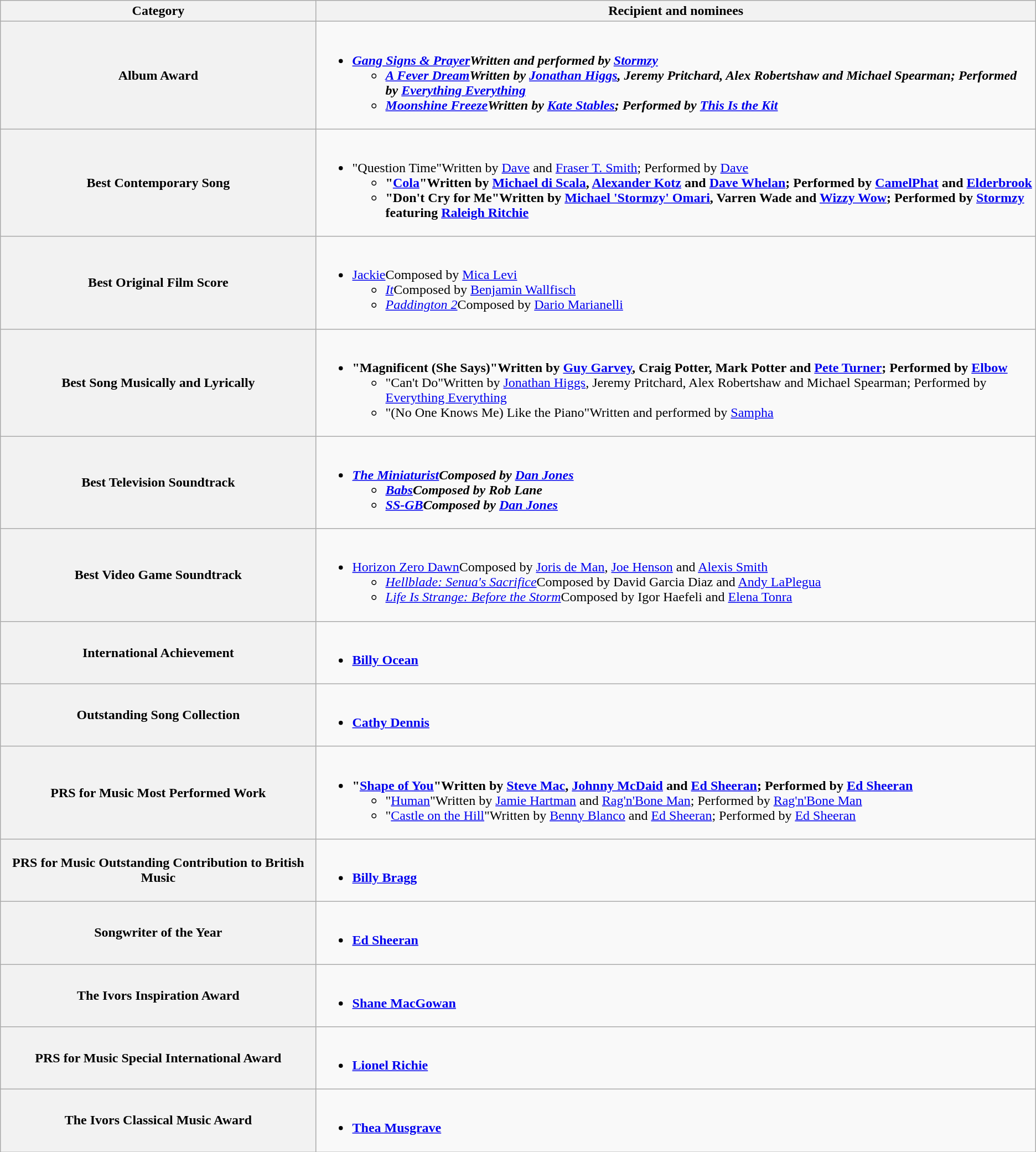<table class="wikitable">
<tr>
<th width="25%">Category</th>
<th width="57%">Recipient and nominees</th>
</tr>
<tr>
<th scope="row">Album Award</th>
<td><br><ul><li><strong><em><a href='#'>Gang Signs & Prayer</a><em>Written and performed by <a href='#'>Stormzy</a><strong><ul><li></em><a href='#'>A Fever Dream</a><em>Written by <a href='#'>Jonathan Higgs</a>, Jeremy Pritchard, Alex Robertshaw and Michael Spearman; Performed by <a href='#'>Everything Everything</a></li><li></em><a href='#'>Moonshine Freeze</a><em>Written by <a href='#'>Kate Stables</a>; Performed by <a href='#'>This Is the Kit</a></li></ul></li></ul></td>
</tr>
<tr>
<th scope="row">Best Contemporary Song</th>
<td><br><ul><li></strong>"Question Time"Written by <a href='#'>Dave</a> and <a href='#'>Fraser T. Smith</a>; Performed by <a href='#'>Dave</a><strong><ul><li>"<a href='#'>Cola</a>"Written by <a href='#'>Michael di Scala</a>, <a href='#'>Alexander Kotz</a> and <a href='#'>Dave Whelan</a>; Performed by <a href='#'>CamelPhat</a> and <a href='#'>Elderbrook</a></li><li>"Don't Cry for Me"Written by <a href='#'>Michael 'Stormzy' Omari</a>, Varren Wade and <a href='#'>Wizzy Wow</a>; Performed by <a href='#'>Stormzy</a> featuring <a href='#'>Raleigh Ritchie</a></li></ul></li></ul></td>
</tr>
<tr>
<th scope="row">Best Original Film Score</th>
<td><br><ul><li></em></strong><a href='#'>Jackie</a></em>Composed by <a href='#'>Mica Levi</a></strong><ul><li><em><a href='#'>It</a></em>Composed by <a href='#'>Benjamin Wallfisch</a></li><li><em><a href='#'>Paddington 2</a></em>Composed by <a href='#'>Dario Marianelli</a></li></ul></li></ul></td>
</tr>
<tr>
<th scope="row">Best Song Musically and Lyrically</th>
<td><br><ul><li><strong>"Magnificent (She Says)"Written by <a href='#'>Guy Garvey</a>, Craig Potter, Mark Potter and <a href='#'>Pete Turner</a>; Performed by <a href='#'>Elbow</a></strong><ul><li>"Can't Do"Written by <a href='#'>Jonathan Higgs</a>, Jeremy Pritchard, Alex Robertshaw and Michael Spearman; Performed by <a href='#'>Everything Everything</a></li><li>"(No One Knows Me) Like the Piano"Written and performed by <a href='#'>Sampha</a></li></ul></li></ul></td>
</tr>
<tr>
<th scope="row">Best Television Soundtrack</th>
<td><br><ul><li><strong><em><a href='#'>The Miniaturist</a><em>Composed by <a href='#'>Dan Jones</a><strong><ul><li></em><a href='#'>Babs</a><em>Composed by Rob Lane</li><li></em><a href='#'>SS-GB</a><em>Composed by <a href='#'>Dan Jones</a></li></ul></li></ul></td>
</tr>
<tr>
<th scope="row">Best Video Game Soundtrack</th>
<td><br><ul><li></em></strong><a href='#'>Horizon Zero Dawn</a></em>Composed by <a href='#'>Joris de Man</a>, <a href='#'>Joe Henson</a> and <a href='#'>Alexis Smith</a></strong><ul><li><em><a href='#'>Hellblade: Senua's Sacrifice</a></em>Composed by David Garcia Diaz and <a href='#'>Andy LaPlegua</a></li><li><em><a href='#'>Life Is Strange: Before the Storm</a></em>Composed by Igor Haefeli and <a href='#'>Elena Tonra</a></li></ul></li></ul></td>
</tr>
<tr>
<th scope="row">International Achievement</th>
<td><br><ul><li><strong><a href='#'>Billy Ocean</a></strong></li></ul></td>
</tr>
<tr>
<th scope="row">Outstanding Song Collection</th>
<td><br><ul><li><strong><a href='#'>Cathy Dennis</a></strong></li></ul></td>
</tr>
<tr>
<th scope="row">PRS for Music Most Performed Work</th>
<td><br><ul><li><strong>"<a href='#'>Shape of You</a>"Written by <a href='#'>Steve Mac</a>, <a href='#'>Johnny McDaid</a> and <a href='#'>Ed Sheeran</a>; Performed by <a href='#'>Ed Sheeran</a></strong><ul><li>"<a href='#'>Human</a>"Written by <a href='#'>Jamie Hartman</a> and <a href='#'>Rag'n'Bone Man</a>; Performed by <a href='#'>Rag'n'Bone Man</a></li><li>"<a href='#'>Castle on the Hill</a>"Written by <a href='#'>Benny Blanco</a> and <a href='#'>Ed Sheeran</a>; Performed by <a href='#'>Ed Sheeran</a></li></ul></li></ul></td>
</tr>
<tr>
<th scope="row">PRS for Music Outstanding Contribution to British Music</th>
<td><br><ul><li><strong><a href='#'>Billy Bragg</a></strong></li></ul></td>
</tr>
<tr>
<th scope="row">Songwriter of the Year</th>
<td><br><ul><li><strong><a href='#'>Ed Sheeran</a></strong></li></ul></td>
</tr>
<tr>
<th scope="row">The Ivors Inspiration Award</th>
<td><br><ul><li><strong><a href='#'>Shane MacGowan</a></strong></li></ul></td>
</tr>
<tr>
<th scope="row">PRS for Music Special International Award</th>
<td><br><ul><li><strong><a href='#'>Lionel Richie</a></strong></li></ul></td>
</tr>
<tr>
<th scope="row">The Ivors Classical Music Award</th>
<td><br><ul><li><strong><a href='#'>Thea Musgrave</a></strong></li></ul></td>
</tr>
</table>
